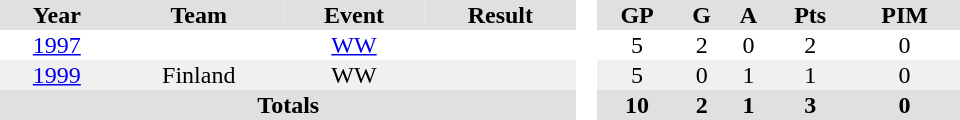<table border="0" cellpadding="1" cellspacing="0" style="text-align:center; width:40em">
<tr ALIGN="centre" bgcolor="#e0e0e0">
<th>Year</th>
<th>Team</th>
<th>Event</th>
<th>Result</th>
<th rowspan="98" bgcolor="#ffffff"> </th>
<th>GP</th>
<th>G</th>
<th>A</th>
<th>Pts</th>
<th>PIM</th>
</tr>
<tr>
<td><a href='#'>1997</a></td>
<td></td>
<td><a href='#'>WW</a></td>
<td></td>
<td>5</td>
<td>2</td>
<td>0</td>
<td>2</td>
<td>0</td>
</tr>
<tr bgcolor="#f0f0f0">
<td><a href='#'>1999</a></td>
<td>Finland</td>
<td>WW</td>
<td></td>
<td>5</td>
<td>0</td>
<td>1</td>
<td>1</td>
<td>0</td>
</tr>
<tr align="centre" bgcolor="#e0e0e0">
<th colspan="4">Totals</th>
<th>10</th>
<th>2</th>
<th>1</th>
<th>3</th>
<th>0</th>
</tr>
</table>
